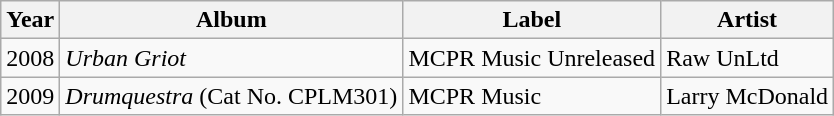<table class="wikitable">
<tr>
<th>Year</th>
<th>Album</th>
<th>Label</th>
<th>Artist</th>
</tr>
<tr>
<td>2008</td>
<td><em>Urban Griot</em></td>
<td>MCPR Music Unreleased</td>
<td>Raw UnLtd</td>
</tr>
<tr>
<td>2009</td>
<td><em>Drumquestra</em> (Cat No. CPLM301)</td>
<td>MCPR Music</td>
<td>Larry McDonald</td>
</tr>
</table>
